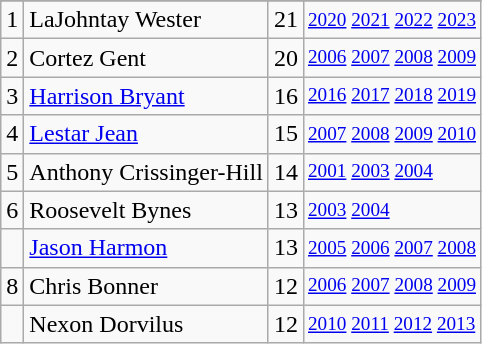<table class="wikitable">
<tr>
</tr>
<tr>
<td>1</td>
<td>LaJohntay Wester</td>
<td>21</td>
<td style="font-size:80%;"><a href='#'>2020</a> <a href='#'>2021</a> <a href='#'>2022</a> <a href='#'>2023</a></td>
</tr>
<tr>
<td>2</td>
<td>Cortez Gent</td>
<td>20</td>
<td style="font-size:80%;"><a href='#'>2006</a> <a href='#'>2007</a> <a href='#'>2008</a> <a href='#'>2009</a></td>
</tr>
<tr>
<td>3</td>
<td><a href='#'>Harrison Bryant</a></td>
<td>16</td>
<td style="font-size:80%;"><a href='#'>2016</a> <a href='#'>2017</a> <a href='#'>2018</a> <a href='#'>2019</a></td>
</tr>
<tr>
<td>4</td>
<td><a href='#'>Lestar Jean</a></td>
<td>15</td>
<td style="font-size:80%;"><a href='#'>2007</a> <a href='#'>2008</a> <a href='#'>2009</a> <a href='#'>2010</a></td>
</tr>
<tr>
<td>5</td>
<td>Anthony Crissinger-Hill</td>
<td>14</td>
<td style="font-size:80%;"><a href='#'>2001</a> <a href='#'>2003</a> <a href='#'>2004</a></td>
</tr>
<tr>
<td>6</td>
<td>Roosevelt Bynes</td>
<td>13</td>
<td style="font-size:80%;"><a href='#'>2003</a> <a href='#'>2004</a></td>
</tr>
<tr>
<td></td>
<td><a href='#'>Jason Harmon</a></td>
<td>13</td>
<td style="font-size:80%;"><a href='#'>2005</a> <a href='#'>2006</a> <a href='#'>2007</a> <a href='#'>2008</a></td>
</tr>
<tr>
<td>8</td>
<td>Chris Bonner</td>
<td>12</td>
<td style="font-size:80%;"><a href='#'>2006</a> <a href='#'>2007</a> <a href='#'>2008</a> <a href='#'>2009</a></td>
</tr>
<tr>
<td></td>
<td>Nexon Dorvilus</td>
<td>12</td>
<td style="font-size:80%;"><a href='#'>2010</a> <a href='#'>2011</a> <a href='#'>2012</a> <a href='#'>2013</a></td>
</tr>
</table>
